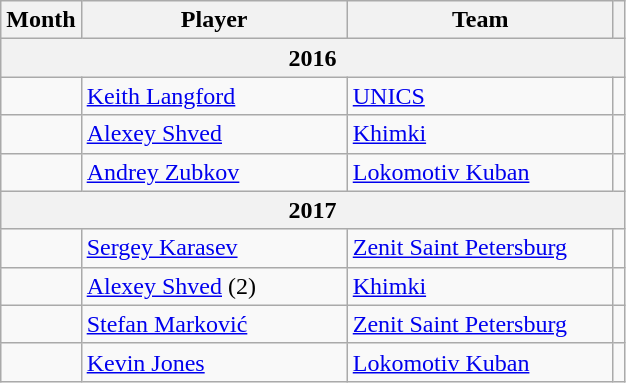<table class="wikitable sortable">
<tr>
<th>Month</th>
<th style="width:170px;">Player</th>
<th style="width:170px;">Team</th>
<th></th>
</tr>
<tr>
<th colspan=4>2016</th>
</tr>
<tr>
<td></td>
<td> <a href='#'>Keith Langford</a></td>
<td> <a href='#'>UNICS</a></td>
<td></td>
</tr>
<tr>
<td></td>
<td> <a href='#'>Alexey Shved</a></td>
<td> <a href='#'>Khimki</a></td>
<td></td>
</tr>
<tr>
<td></td>
<td> <a href='#'>Andrey Zubkov</a></td>
<td> <a href='#'>Lokomotiv Kuban</a></td>
<td></td>
</tr>
<tr>
<th colspan=4>2017</th>
</tr>
<tr>
<td></td>
<td> <a href='#'>Sergey Karasev</a></td>
<td> <a href='#'>Zenit Saint Petersburg</a></td>
<td></td>
</tr>
<tr>
<td></td>
<td> <a href='#'>Alexey Shved</a> (2)</td>
<td> <a href='#'>Khimki</a></td>
<td></td>
</tr>
<tr>
<td></td>
<td> <a href='#'>Stefan Marković</a></td>
<td> <a href='#'>Zenit Saint Petersburg</a></td>
<td></td>
</tr>
<tr>
<td></td>
<td> <a href='#'>Kevin Jones</a></td>
<td> <a href='#'>Lokomotiv Kuban</a></td>
<td></td>
</tr>
</table>
